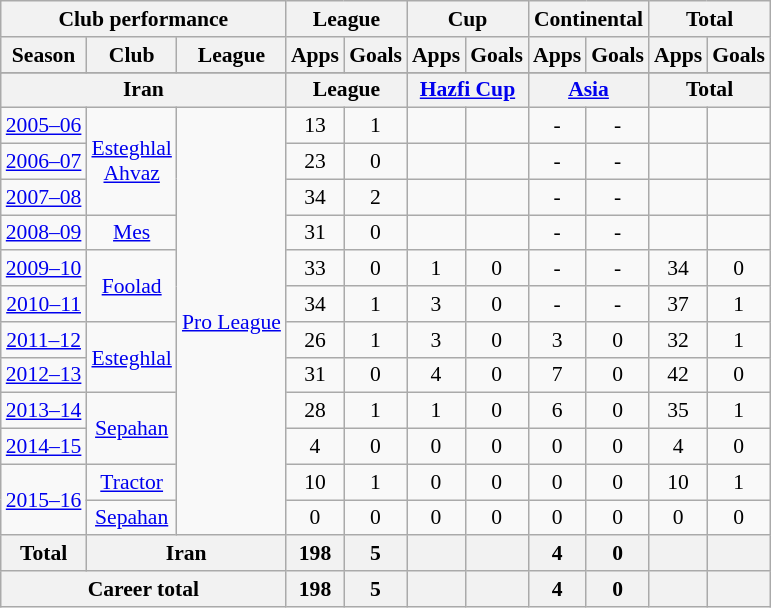<table class="wikitable" style="font-size:90%; text-align:center;">
<tr>
<th colspan=3>Club performance</th>
<th colspan=2>League</th>
<th colspan=2>Cup</th>
<th colspan=2>Continental</th>
<th colspan=2>Total</th>
</tr>
<tr>
<th>Season</th>
<th>Club</th>
<th>League</th>
<th>Apps</th>
<th>Goals</th>
<th>Apps</th>
<th>Goals</th>
<th>Apps</th>
<th>Goals</th>
<th>Apps</th>
<th>Goals</th>
</tr>
<tr>
</tr>
<tr>
<th colspan=3>Iran</th>
<th colspan=2>League</th>
<th colspan=2><a href='#'>Hazfi Cup</a></th>
<th colspan=2><a href='#'>Asia</a></th>
<th colspan=2>Total</th>
</tr>
<tr>
<td><a href='#'>2005–06</a></td>
<td rowspan="3"><a href='#'>Esteghlal<br>Ahvaz</a></td>
<td rowspan="12"><a href='#'>Pro League</a></td>
<td>13</td>
<td>1</td>
<td></td>
<td></td>
<td>-</td>
<td>-</td>
<td></td>
<td></td>
</tr>
<tr>
<td><a href='#'>2006–07</a></td>
<td>23</td>
<td>0</td>
<td></td>
<td></td>
<td>-</td>
<td>-</td>
<td></td>
<td></td>
</tr>
<tr>
<td><a href='#'>2007–08</a></td>
<td>34</td>
<td>2</td>
<td></td>
<td></td>
<td>-</td>
<td>-</td>
<td></td>
<td></td>
</tr>
<tr>
<td><a href='#'>2008–09</a></td>
<td rowspan="1"><a href='#'>Mes</a></td>
<td>31</td>
<td>0</td>
<td></td>
<td></td>
<td>-</td>
<td>-</td>
<td></td>
<td></td>
</tr>
<tr>
<td><a href='#'>2009–10</a></td>
<td rowspan="2"><a href='#'>Foolad</a></td>
<td>33</td>
<td>0</td>
<td>1</td>
<td>0</td>
<td>-</td>
<td>-</td>
<td>34</td>
<td>0</td>
</tr>
<tr>
<td><a href='#'>2010–11</a></td>
<td>34</td>
<td>1</td>
<td>3</td>
<td>0</td>
<td>-</td>
<td>-</td>
<td>37</td>
<td>1</td>
</tr>
<tr>
<td><a href='#'>2011–12</a></td>
<td rowspan="2"><a href='#'>Esteghlal</a></td>
<td>26</td>
<td>1</td>
<td>3</td>
<td>0</td>
<td>3</td>
<td>0</td>
<td>32</td>
<td>1</td>
</tr>
<tr>
<td><a href='#'>2012–13</a></td>
<td>31</td>
<td>0</td>
<td>4</td>
<td>0</td>
<td>7</td>
<td>0</td>
<td>42</td>
<td>0</td>
</tr>
<tr>
<td><a href='#'>2013–14</a></td>
<td rowspan="2"><a href='#'>Sepahan</a></td>
<td>28</td>
<td>1</td>
<td>1</td>
<td>0</td>
<td>6</td>
<td>0</td>
<td>35</td>
<td>1</td>
</tr>
<tr>
<td><a href='#'>2014–15</a></td>
<td>4</td>
<td>0</td>
<td>0</td>
<td>0</td>
<td>0</td>
<td>0</td>
<td>4</td>
<td>0</td>
</tr>
<tr>
<td rowspan="2"><a href='#'>2015–16</a></td>
<td><a href='#'>Tractor</a></td>
<td>10</td>
<td>1</td>
<td>0</td>
<td>0</td>
<td>0</td>
<td>0</td>
<td>10</td>
<td>1</td>
</tr>
<tr>
<td><a href='#'>Sepahan</a></td>
<td>0</td>
<td>0</td>
<td>0</td>
<td>0</td>
<td>0</td>
<td>0</td>
<td>0</td>
<td>0</td>
</tr>
<tr>
<th rowspan=1>Total</th>
<th colspan=2>Iran</th>
<th>198</th>
<th>5</th>
<th></th>
<th></th>
<th>4</th>
<th>0</th>
<th></th>
<th></th>
</tr>
<tr>
<th colspan=3>Career total</th>
<th>198</th>
<th>5</th>
<th></th>
<th></th>
<th>4</th>
<th>0</th>
<th></th>
<th></th>
</tr>
</table>
